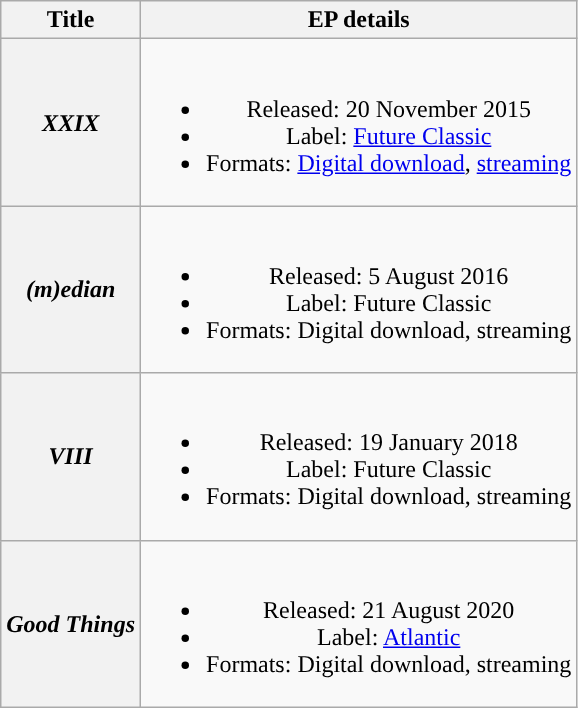<table class="wikitable plainrowheaders" style="text-align:center;">
<tr>
<th>Title</th>
<th>EP details</th>
</tr>
<tr>
<th scope="row"><em>XXIX</em></th>
<td><br><ul><li>Released: 20 November 2015</li><li>Label: <a href='#'>Future Classic</a></li><li>Formats: <a href='#'>Digital download</a>, <a href='#'>streaming</a></li></ul></td>
</tr>
<tr>
<th scope="row"><em>(m)edian</em><br></th>
<td><br><ul><li>Released: 5 August 2016</li><li>Label: Future Classic</li><li>Formats: Digital download, streaming</li></ul></td>
</tr>
<tr>
<th scope="row"><em>VIII</em></th>
<td><br><ul><li>Released: 19 January 2018</li><li>Label: Future Classic</li><li>Formats: Digital download, streaming</li></ul></td>
</tr>
<tr>
<th scope="row"><em>Good Things</em></th>
<td><br><ul><li>Released: 21 August 2020</li><li>Label: <a href='#'>Atlantic</a></li><li>Formats: Digital download, streaming</li></ul></td>
</tr>
</table>
